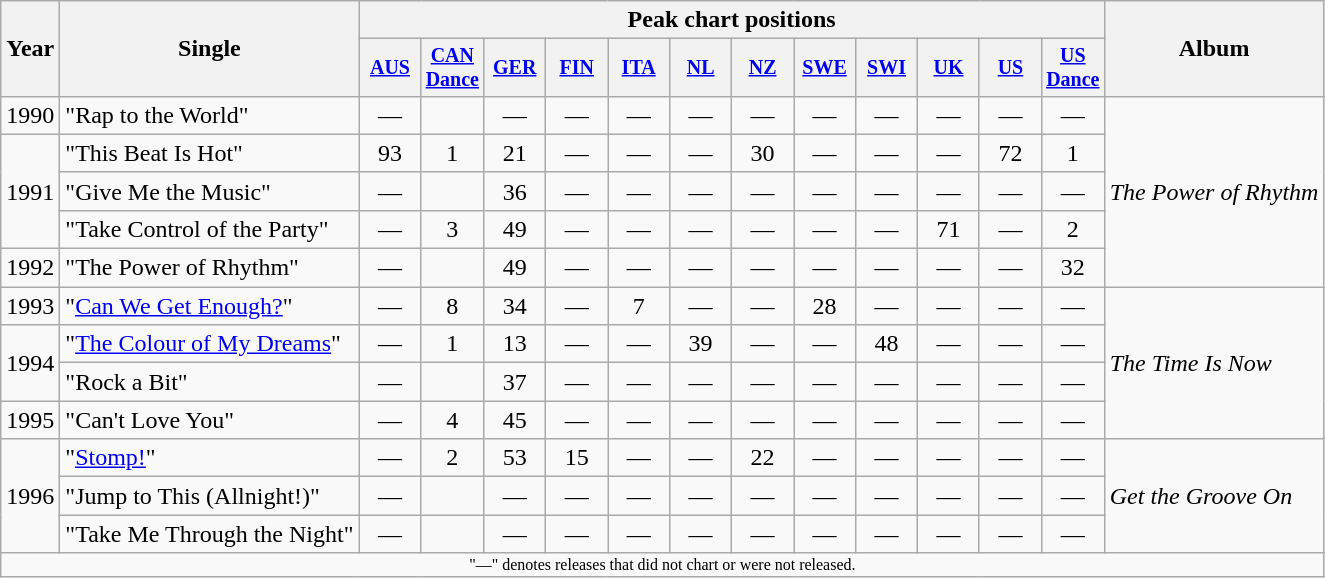<table class="wikitable" style="text-align:center;">
<tr>
<th rowspan="2">Year</th>
<th rowspan="2">Single</th>
<th colspan="12">Peak chart positions</th>
<th rowspan="2">Album</th>
</tr>
<tr style="font-size:smaller;">
<th width="35"><a href='#'>AUS</a><br></th>
<th width="35"><a href='#'>CAN<br>Dance</a><br></th>
<th width="35"><a href='#'>GER</a><br></th>
<th width="35"><a href='#'>FIN</a><br></th>
<th width="35"><a href='#'>ITA</a><br></th>
<th width="35"><a href='#'>NL</a><br></th>
<th width="35"><a href='#'>NZ</a><br></th>
<th width="35"><a href='#'>SWE</a><br></th>
<th width="35"><a href='#'>SWI</a><br></th>
<th width="35"><a href='#'>UK</a><br></th>
<th width="35"><a href='#'>US</a><br></th>
<th width="35"><a href='#'>US<br>Dance</a><br></th>
</tr>
<tr>
<td>1990</td>
<td align="left">"Rap to the World"</td>
<td>—</td>
<td></td>
<td>—</td>
<td>—</td>
<td>—</td>
<td>—</td>
<td>—</td>
<td>—</td>
<td>—</td>
<td>—</td>
<td>—</td>
<td>—</td>
<td align="left" rowspan="5"><em>The Power of Rhythm</em></td>
</tr>
<tr>
<td rowspan="3">1991</td>
<td align="left">"This Beat Is Hot"</td>
<td>93</td>
<td>1</td>
<td>21</td>
<td>—</td>
<td>—</td>
<td>—</td>
<td>30</td>
<td>—</td>
<td>—</td>
<td>—</td>
<td>72</td>
<td>1</td>
</tr>
<tr>
<td align="left">"Give Me the Music"</td>
<td>—</td>
<td></td>
<td>36</td>
<td>—</td>
<td>—</td>
<td>—</td>
<td>—</td>
<td>—</td>
<td>—</td>
<td>—</td>
<td>—</td>
<td>—</td>
</tr>
<tr>
<td align="left">"Take Control of the Party"</td>
<td>—</td>
<td>3</td>
<td>49</td>
<td>—</td>
<td>—</td>
<td>—</td>
<td>—</td>
<td>—</td>
<td>—</td>
<td>71</td>
<td>—</td>
<td>2</td>
</tr>
<tr>
<td>1992</td>
<td align="left">"The Power of Rhythm"</td>
<td>—</td>
<td></td>
<td>49</td>
<td>—</td>
<td>—</td>
<td>—</td>
<td>—</td>
<td>—</td>
<td>—</td>
<td>—</td>
<td>—</td>
<td>32</td>
</tr>
<tr>
<td>1993</td>
<td align="left">"<a href='#'>Can We Get Enough?</a>"</td>
<td>—</td>
<td>8</td>
<td>34</td>
<td>—</td>
<td>7</td>
<td>—</td>
<td>—</td>
<td>28</td>
<td>—</td>
<td>—</td>
<td>—</td>
<td>—</td>
<td align="left" rowspan="4"><em>The Time Is Now</em></td>
</tr>
<tr>
<td rowspan=2>1994</td>
<td align="left">"<a href='#'>The Colour of My Dreams</a>"</td>
<td>—</td>
<td>1</td>
<td>13</td>
<td>—</td>
<td>—</td>
<td>39</td>
<td>—</td>
<td>—</td>
<td>48</td>
<td>—</td>
<td>—</td>
<td>—</td>
</tr>
<tr>
<td align="left">"Rock a Bit"</td>
<td>—</td>
<td></td>
<td>37</td>
<td>—</td>
<td>—</td>
<td>—</td>
<td>—</td>
<td>—</td>
<td>—</td>
<td>—</td>
<td>—</td>
<td>—</td>
</tr>
<tr>
<td>1995</td>
<td align="left">"Can't Love You"</td>
<td>—</td>
<td>4</td>
<td>45</td>
<td>—</td>
<td>—</td>
<td>—</td>
<td>—</td>
<td>—</td>
<td>—</td>
<td>—</td>
<td>—</td>
<td>—</td>
</tr>
<tr>
<td rowspan=3>1996</td>
<td align="left">"<a href='#'>Stomp!</a>"</td>
<td>—</td>
<td>2</td>
<td>53</td>
<td>15</td>
<td>—</td>
<td>—</td>
<td>22</td>
<td>—</td>
<td>—</td>
<td>—</td>
<td>—</td>
<td>—</td>
<td align="left" rowspan="3"><em>Get the Groove On</em></td>
</tr>
<tr>
<td align="left">"Jump to This (Allnight!)"</td>
<td>—</td>
<td></td>
<td>—</td>
<td>—</td>
<td>—</td>
<td>—</td>
<td>—</td>
<td>—</td>
<td>—</td>
<td>—</td>
<td>—</td>
<td>—</td>
</tr>
<tr>
<td align="left">"Take Me Through the Night"</td>
<td>—</td>
<td></td>
<td>—</td>
<td>—</td>
<td>—</td>
<td>—</td>
<td>—</td>
<td>—</td>
<td>—</td>
<td>—</td>
<td>—</td>
<td>—</td>
</tr>
<tr>
<td colspan="16" style="font-size:8pt">"—" denotes releases that did not chart or were not released.</td>
</tr>
</table>
